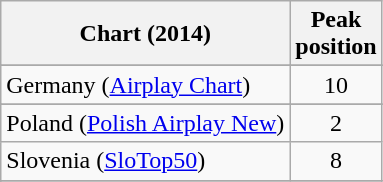<table class="wikitable sortable plainrowheaders">
<tr>
<th>Chart (2014)</th>
<th>Peak<br>position</th>
</tr>
<tr>
</tr>
<tr>
</tr>
<tr>
</tr>
<tr>
</tr>
<tr>
</tr>
<tr>
</tr>
<tr>
<td>Germany (<a href='#'>Airplay Chart</a>)</td>
<td style="text-align:center;">10</td>
</tr>
<tr>
</tr>
<tr>
</tr>
<tr>
</tr>
<tr>
</tr>
<tr>
</tr>
<tr>
</tr>
<tr>
<td>Poland (<a href='#'>Polish Airplay New</a>)</td>
<td align="center">2</td>
</tr>
<tr>
<td scope="row">Slovenia (<a href='#'>SloTop50</a>)</td>
<td align=center>8</td>
</tr>
<tr>
</tr>
<tr>
</tr>
</table>
